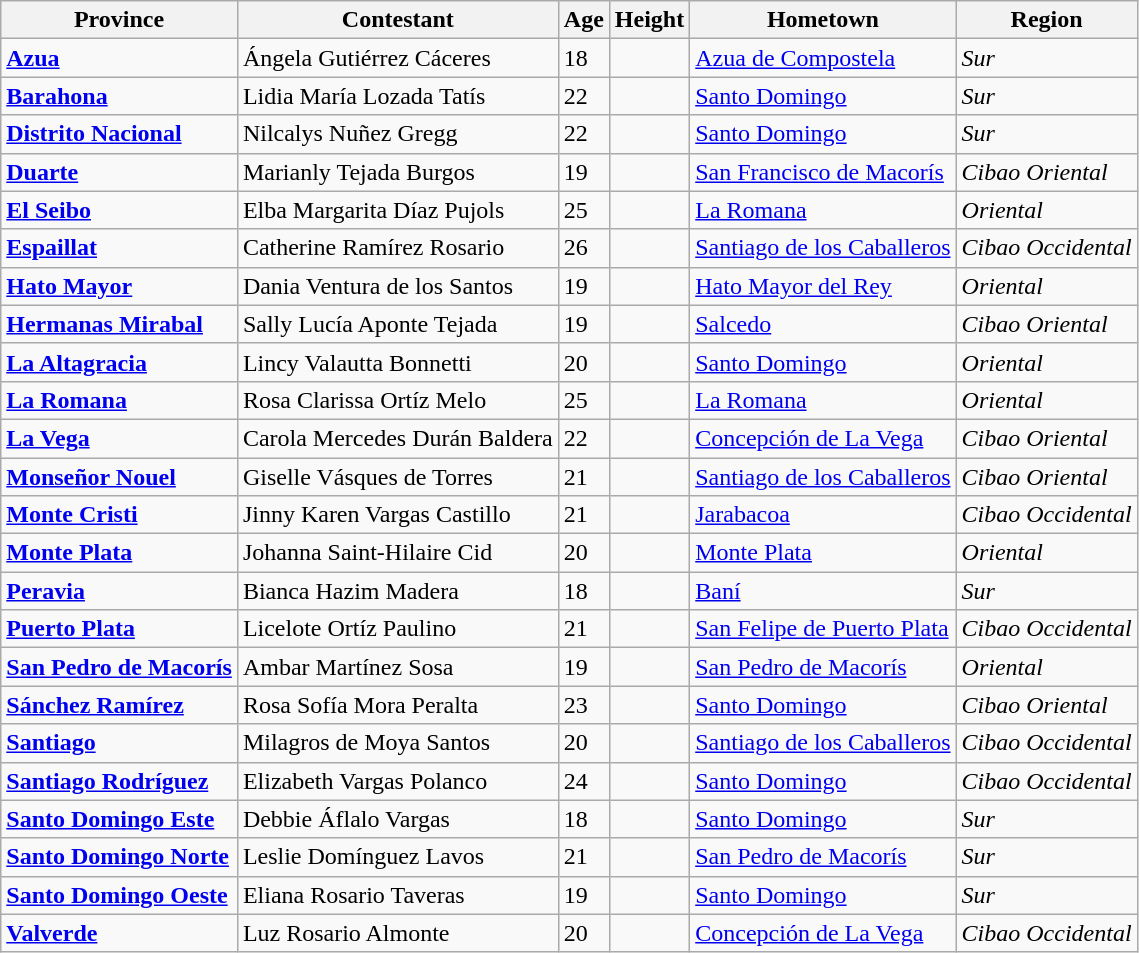<table class="sortable wikitable">
<tr>
<th>Province</th>
<th>Contestant</th>
<th>Age</th>
<th>Height</th>
<th>Hometown</th>
<th>Region</th>
</tr>
<tr>
<td><strong><a href='#'>Azua</a></strong></td>
<td>Ángela Gutiérrez Cáceres</td>
<td>18</td>
<td></td>
<td><a href='#'>Azua de Compostela</a></td>
<td><em>Sur</em></td>
</tr>
<tr>
<td><strong><a href='#'>Barahona</a></strong></td>
<td>Lidia María Lozada Tatís</td>
<td>22</td>
<td></td>
<td><a href='#'>Santo Domingo</a></td>
<td><em>Sur</em></td>
</tr>
<tr>
<td><strong><a href='#'>Distrito Nacional</a></strong></td>
<td>Nilcalys Nuñez Gregg</td>
<td>22</td>
<td></td>
<td><a href='#'>Santo Domingo</a></td>
<td><em>Sur</em></td>
</tr>
<tr>
<td><strong><a href='#'>Duarte</a></strong></td>
<td>Marianly Tejada Burgos</td>
<td>19</td>
<td></td>
<td><a href='#'>San Francisco de Macorís</a></td>
<td><em>Cibao Oriental</em></td>
</tr>
<tr>
<td><strong><a href='#'>El Seibo</a></strong></td>
<td>Elba Margarita Díaz Pujols</td>
<td>25</td>
<td></td>
<td><a href='#'>La Romana</a></td>
<td><em>Oriental</em></td>
</tr>
<tr>
<td><strong><a href='#'>Espaillat</a></strong></td>
<td>Catherine Ramírez Rosario</td>
<td>26</td>
<td></td>
<td><a href='#'>Santiago de los Caballeros</a></td>
<td><em>Cibao Occidental</em></td>
</tr>
<tr>
<td><strong><a href='#'>Hato Mayor</a></strong></td>
<td>Dania Ventura de los Santos</td>
<td>19</td>
<td></td>
<td><a href='#'>Hato Mayor del Rey</a></td>
<td><em>Oriental</em></td>
</tr>
<tr>
<td><strong><a href='#'>Hermanas Mirabal</a></strong></td>
<td>Sally Lucía Aponte Tejada</td>
<td>19</td>
<td></td>
<td><a href='#'>Salcedo</a></td>
<td><em>Cibao Oriental</em></td>
</tr>
<tr>
<td><strong><a href='#'>La Altagracia</a></strong></td>
<td>Lincy Valautta Bonnetti</td>
<td>20</td>
<td></td>
<td><a href='#'>Santo Domingo</a></td>
<td><em>Oriental</em></td>
</tr>
<tr>
<td><strong><a href='#'>La Romana</a></strong></td>
<td>Rosa Clarissa Ortíz Melo</td>
<td>25</td>
<td></td>
<td><a href='#'>La Romana</a></td>
<td><em>Oriental</em></td>
</tr>
<tr>
<td><strong><a href='#'>La Vega</a></strong></td>
<td>Carola Mercedes Durán Baldera</td>
<td>22</td>
<td></td>
<td><a href='#'>Concepción de La Vega</a></td>
<td><em>Cibao Oriental</em></td>
</tr>
<tr>
<td><strong><a href='#'>Monseñor Nouel</a></strong></td>
<td>Giselle Vásques de Torres</td>
<td>21</td>
<td></td>
<td><a href='#'>Santiago de los Caballeros</a></td>
<td><em>Cibao Oriental</em></td>
</tr>
<tr>
<td><strong><a href='#'>Monte Cristi</a></strong></td>
<td>Jinny Karen Vargas Castillo</td>
<td>21</td>
<td></td>
<td><a href='#'>Jarabacoa</a></td>
<td><em>Cibao Occidental</em></td>
</tr>
<tr>
<td><strong><a href='#'>Monte Plata</a></strong></td>
<td>Johanna Saint-Hilaire Cid</td>
<td>20</td>
<td></td>
<td><a href='#'>Monte Plata</a></td>
<td><em>Oriental</em></td>
</tr>
<tr>
<td><strong><a href='#'>Peravia</a></strong></td>
<td>Bianca Hazim Madera</td>
<td>18</td>
<td></td>
<td><a href='#'>Baní</a></td>
<td><em>Sur</em></td>
</tr>
<tr>
<td><strong><a href='#'>Puerto Plata</a></strong></td>
<td>Licelote Ortíz Paulino</td>
<td>21</td>
<td></td>
<td><a href='#'>San Felipe de Puerto Plata</a></td>
<td><em>Cibao Occidental</em></td>
</tr>
<tr>
<td><strong><a href='#'>San Pedro de Macorís</a></strong></td>
<td>Ambar Martínez Sosa</td>
<td>19</td>
<td></td>
<td><a href='#'>San Pedro de Macorís</a></td>
<td><em>Oriental</em></td>
</tr>
<tr>
<td><strong><a href='#'>Sánchez Ramírez</a></strong></td>
<td>Rosa Sofía Mora Peralta</td>
<td>23</td>
<td></td>
<td><a href='#'>Santo Domingo</a></td>
<td><em>Cibao Oriental</em></td>
</tr>
<tr>
<td><strong><a href='#'>Santiago</a></strong></td>
<td>Milagros de Moya Santos</td>
<td>20</td>
<td></td>
<td><a href='#'>Santiago de los Caballeros</a></td>
<td><em>Cibao Occidental</em></td>
</tr>
<tr>
<td><strong><a href='#'>Santiago Rodríguez</a></strong></td>
<td>Elizabeth Vargas Polanco</td>
<td>24</td>
<td></td>
<td><a href='#'>Santo Domingo</a></td>
<td><em>Cibao Occidental</em></td>
</tr>
<tr>
<td><strong><a href='#'>Santo Domingo Este</a></strong></td>
<td>Debbie Áflalo Vargas</td>
<td>18</td>
<td></td>
<td><a href='#'>Santo Domingo</a></td>
<td><em>Sur</em></td>
</tr>
<tr>
<td><strong><a href='#'>Santo Domingo Norte</a></strong></td>
<td>Leslie Domínguez Lavos</td>
<td>21</td>
<td></td>
<td><a href='#'>San Pedro de Macorís</a></td>
<td><em>Sur</em></td>
</tr>
<tr>
<td><strong><a href='#'>Santo Domingo Oeste</a></strong></td>
<td>Eliana Rosario Taveras</td>
<td>19</td>
<td></td>
<td><a href='#'>Santo Domingo</a></td>
<td><em>Sur</em></td>
</tr>
<tr>
<td><strong><a href='#'>Valverde</a></strong></td>
<td>Luz Rosario Almonte</td>
<td>20</td>
<td></td>
<td><a href='#'>Concepción de La Vega</a></td>
<td><em>Cibao Occidental</em></td>
</tr>
</table>
